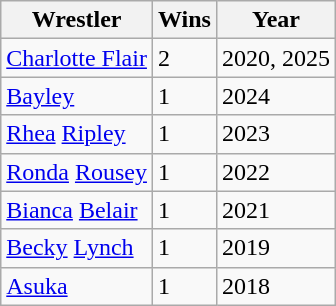<table class="wikitable sortable">
<tr>
<th>Wrestler</th>
<th>Wins</th>
<th>Year</th>
</tr>
<tr>
<td><a href='#'>Charlotte Flair</a></td>
<td>2</td>
<td>2020, 2025</td>
</tr>
<tr>
<td><a href='#'>Bayley</a></td>
<td>1</td>
<td>2024</td>
</tr>
<tr>
<td><a href='#'>Rhea</a> <a href='#'>Ripley</a></td>
<td>1</td>
<td>2023</td>
</tr>
<tr>
<td><a href='#'>Ronda</a> <a href='#'>Rousey</a></td>
<td>1</td>
<td>2022</td>
</tr>
<tr>
<td><a href='#'>Bianca</a> <a href='#'>Belair</a></td>
<td>1</td>
<td>2021</td>
</tr>
<tr>
<td><a href='#'>Becky</a> <a href='#'>Lynch</a></td>
<td>1</td>
<td>2019</td>
</tr>
<tr>
<td><a href='#'>Asuka</a></td>
<td>1</td>
<td>2018</td>
</tr>
</table>
